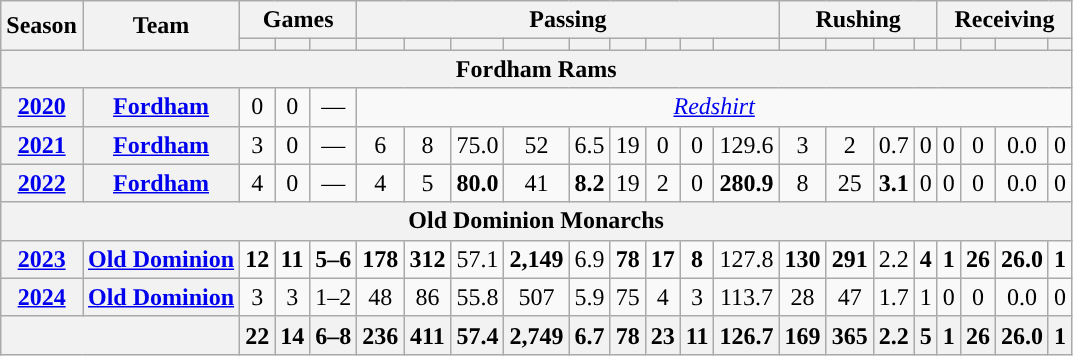<table class="wikitable" style="text-align:center;">
<tr>
<th rowspan="2">Season</th>
<th rowspan="2">Team</th>
<th colspan="3">Games</th>
<th colspan="9">Passing</th>
<th colspan="4">Rushing</th>
<th colspan="4">Receiving</th>
</tr>
<tr>
<th></th>
<th></th>
<th></th>
<th></th>
<th></th>
<th></th>
<th></th>
<th></th>
<th></th>
<th></th>
<th></th>
<th></th>
<th></th>
<th></th>
<th></th>
<th></th>
<th></th>
<th></th>
<th></th>
<th></th>
</tr>
<tr>
<th colspan="22">Fordham Rams</th>
</tr>
<tr>
<th><a href='#'>2020</a></th>
<th><a href='#'>Fordham</a></th>
<td>0</td>
<td>0</td>
<td>—</td>
<td colspan="17"> <em><a href='#'>Redshirt</a></em></td>
</tr>
<tr>
<th><a href='#'>2021</a></th>
<th><a href='#'>Fordham</a></th>
<td>3</td>
<td>0</td>
<td>—</td>
<td>6</td>
<td>8</td>
<td>75.0</td>
<td>52</td>
<td>6.5</td>
<td>19</td>
<td>0</td>
<td>0</td>
<td>129.6</td>
<td>3</td>
<td>2</td>
<td>0.7</td>
<td>0</td>
<td>0</td>
<td>0</td>
<td>0.0</td>
<td>0</td>
</tr>
<tr>
<th><a href='#'>2022</a></th>
<th><a href='#'>Fordham</a></th>
<td>4</td>
<td>0</td>
<td>—</td>
<td>4</td>
<td>5</td>
<td><strong>80.0</strong></td>
<td>41</td>
<td><strong>8.2</strong></td>
<td>19</td>
<td>2</td>
<td>0</td>
<td><strong>280.9</strong></td>
<td>8</td>
<td>25</td>
<td><strong>3.1</strong></td>
<td>0</td>
<td>0</td>
<td>0</td>
<td>0.0</td>
<td>0</td>
</tr>
<tr>
<th colspan="22">Old Dominion Monarchs</th>
</tr>
<tr>
<th><a href='#'>2023</a></th>
<th><a href='#'>Old Dominion</a></th>
<td><strong>12</strong></td>
<td><strong>11</strong></td>
<td><strong>5–6</strong></td>
<td><strong>178</strong></td>
<td><strong>312</strong></td>
<td>57.1</td>
<td><strong>2,149</strong></td>
<td>6.9</td>
<td><strong>78</strong></td>
<td><strong>17</strong></td>
<td><strong>8</strong></td>
<td>127.8</td>
<td><strong>130</strong></td>
<td><strong>291</strong></td>
<td>2.2</td>
<td><strong>4</strong></td>
<td><strong>1</strong></td>
<td><strong>26</strong></td>
<td><strong>26.0</strong></td>
<td><strong>1</strong></td>
</tr>
<tr>
<th><a href='#'>2024</a></th>
<th><a href='#'>Old Dominion</a></th>
<td>3</td>
<td>3</td>
<td>1–2</td>
<td>48</td>
<td>86</td>
<td>55.8</td>
<td>507</td>
<td>5.9</td>
<td>75</td>
<td>4</td>
<td>3</td>
<td>113.7</td>
<td>28</td>
<td>47</td>
<td>1.7</td>
<td>1</td>
<td>0</td>
<td>0</td>
<td>0.0</td>
<td>0</td>
</tr>
<tr>
<th colspan="2"></th>
<th>22</th>
<th>14</th>
<th>6–8</th>
<th>236</th>
<th>411</th>
<th>57.4</th>
<th>2,749</th>
<th>6.7</th>
<th>78</th>
<th>23</th>
<th>11</th>
<th>126.7</th>
<th>169</th>
<th>365</th>
<th>2.2</th>
<th>5</th>
<th>1</th>
<th>26</th>
<th>26.0</th>
<th>1</th>
</tr>
</table>
